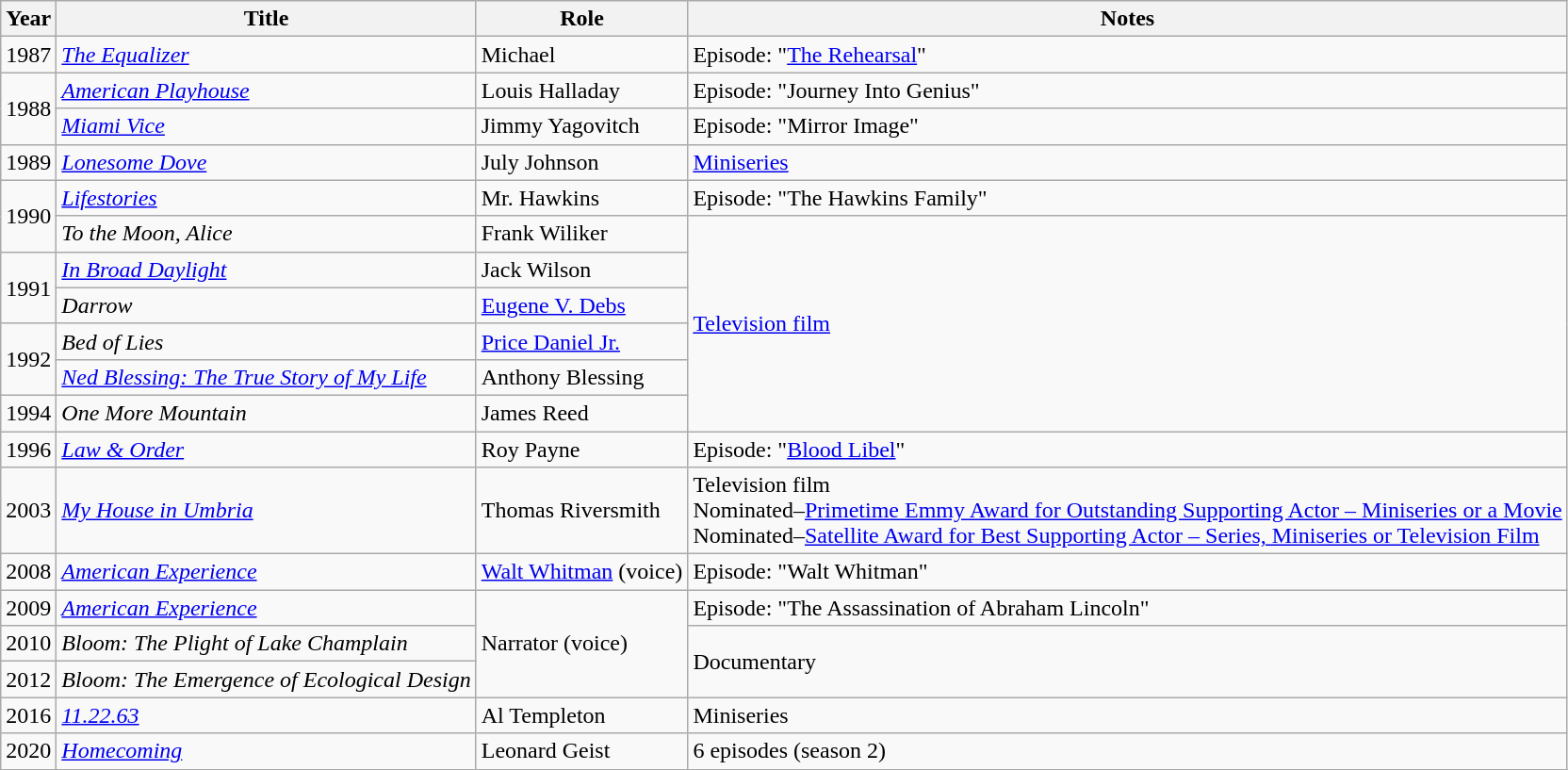<table class="wikitable sortable">
<tr>
<th>Year</th>
<th>Title</th>
<th>Role</th>
<th class="unsortable">Notes</th>
</tr>
<tr>
<td>1987</td>
<td><em><a href='#'>The Equalizer</a></em></td>
<td>Michael</td>
<td>Episode: "<a href='#'>The Rehearsal</a>"</td>
</tr>
<tr>
<td rowspan="2">1988</td>
<td><em><a href='#'>American Playhouse</a></em></td>
<td>Louis Halladay</td>
<td>Episode: "Journey Into Genius"</td>
</tr>
<tr>
<td><em><a href='#'>Miami Vice</a></em></td>
<td>Jimmy Yagovitch</td>
<td>Episode: "Mirror Image"</td>
</tr>
<tr>
<td>1989</td>
<td><em><a href='#'>Lonesome Dove</a></em></td>
<td>July Johnson</td>
<td><a href='#'>Miniseries</a></td>
</tr>
<tr>
<td rowspan="2">1990</td>
<td><em><a href='#'>Lifestories</a></em></td>
<td>Mr. Hawkins</td>
<td>Episode: "The Hawkins Family"</td>
</tr>
<tr>
<td><em>To the Moon, Alice</em></td>
<td>Frank Wiliker</td>
<td rowspan="6"><a href='#'>Television film</a></td>
</tr>
<tr>
<td rowspan="2">1991</td>
<td><em><a href='#'>In Broad Daylight</a></em></td>
<td>Jack Wilson</td>
</tr>
<tr>
<td><em>Darrow</em></td>
<td><a href='#'>Eugene V. Debs</a></td>
</tr>
<tr>
<td rowspan="2">1992</td>
<td><em>Bed of Lies</em></td>
<td><a href='#'>Price Daniel Jr.</a></td>
</tr>
<tr>
<td><em><a href='#'>Ned Blessing: The True Story of My Life</a></em></td>
<td>Anthony Blessing</td>
</tr>
<tr>
<td>1994</td>
<td><em>One More Mountain</em></td>
<td>James Reed</td>
</tr>
<tr>
<td>1996</td>
<td><em><a href='#'>Law & Order</a></em></td>
<td>Roy Payne</td>
<td>Episode: "<a href='#'>Blood Libel</a>"</td>
</tr>
<tr>
<td>2003</td>
<td><em><a href='#'>My House in Umbria</a></em></td>
<td>Thomas Riversmith</td>
<td>Television film<br>Nominated–<a href='#'>Primetime Emmy Award for Outstanding Supporting Actor – Miniseries or a Movie</a><br>Nominated–<a href='#'>Satellite Award for Best Supporting Actor – Series, Miniseries or Television Film</a></td>
</tr>
<tr>
<td>2008</td>
<td><em><a href='#'>American Experience</a></em></td>
<td><a href='#'>Walt Whitman</a> (voice)</td>
<td>Episode: "Walt Whitman"</td>
</tr>
<tr>
<td>2009</td>
<td><em><a href='#'>American Experience</a></em></td>
<td rowspan="3">Narrator (voice)</td>
<td>Episode: "The Assassination of Abraham Lincoln"</td>
</tr>
<tr>
<td>2010</td>
<td><em>Bloom: The Plight of Lake Champlain</em></td>
<td rowspan="2">Documentary</td>
</tr>
<tr>
<td>2012</td>
<td><em>Bloom: The Emergence of Ecological Design</em></td>
</tr>
<tr>
<td>2016</td>
<td><em><a href='#'>11.22.63</a></em></td>
<td>Al Templeton</td>
<td>Miniseries</td>
</tr>
<tr>
<td>2020</td>
<td><em><a href='#'>Homecoming</a></em></td>
<td>Leonard Geist</td>
<td>6 episodes (season 2)</td>
</tr>
</table>
